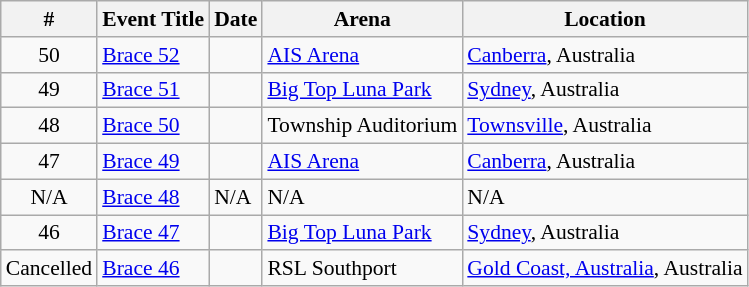<table class="sortable wikitable succession-box" style="font-size:90%;">
<tr>
<th scope="col">#</th>
<th scope="col">Event Title</th>
<th scope="col">Date</th>
<th scope="col">Arena</th>
<th scope="col">Location</th>
</tr>
<tr>
<td align="center">50</td>
<td><a href='#'>Brace 52</a></td>
<td></td>
<td><a href='#'>AIS Arena</a></td>
<td><a href='#'>Canberra</a>, Australia</td>
</tr>
<tr>
<td align="center">49</td>
<td><a href='#'>Brace 51</a></td>
<td></td>
<td><a href='#'>Big Top Luna Park</a></td>
<td><a href='#'>Sydney</a>, Australia</td>
</tr>
<tr>
<td align="center">48</td>
<td><a href='#'>Brace 50</a></td>
<td></td>
<td>Township Auditorium</td>
<td><a href='#'>Townsville</a>, Australia</td>
</tr>
<tr>
<td align="center">47</td>
<td><a href='#'>Brace 49</a></td>
<td></td>
<td><a href='#'>AIS Arena</a></td>
<td><a href='#'>Canberra</a>, Australia</td>
</tr>
<tr>
<td align="center">N/A</td>
<td><a href='#'>Brace 48</a></td>
<td>N/A</td>
<td>N/A</td>
<td>N/A</td>
</tr>
<tr>
<td align="center">46</td>
<td><a href='#'>Brace 47</a></td>
<td></td>
<td><a href='#'>Big Top Luna Park</a></td>
<td><a href='#'>Sydney</a>, Australia</td>
</tr>
<tr>
<td align="center">Cancelled</td>
<td><a href='#'>Brace 46</a></td>
<td></td>
<td>RSL Southport</td>
<td><a href='#'>Gold Coast, Australia</a>, Australia</td>
</tr>
</table>
